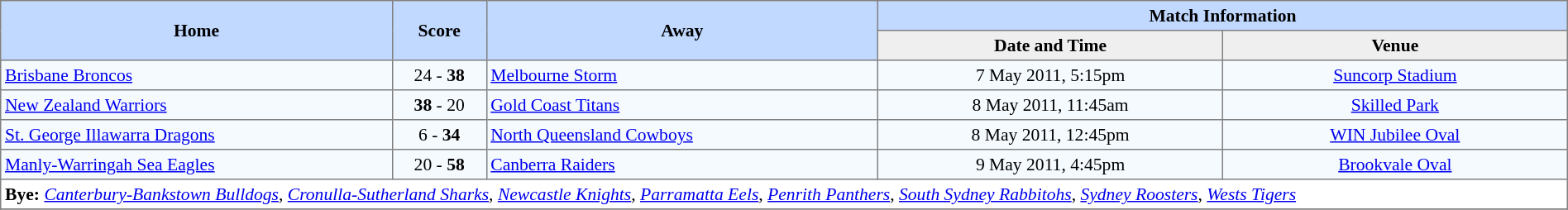<table border=1 style="border-collapse:collapse; font-size:90%; text-align:center;" cellpadding=3 cellspacing=0 width=100%>
<tr bgcolor=#C1D8FF>
<th rowspan=2 width=25%>Home</th>
<th rowspan=2 width=6%>Score</th>
<th rowspan=2 width=25%>Away</th>
<th colspan=6>Match Information</th>
</tr>
<tr bgcolor=#EFEFEF>
<th width=22%>Date and Time</th>
<th width=22%>Venue</th>
</tr>
<tr align=center bgcolor=#F5FAFF>
<td align=left> <a href='#'>Brisbane Broncos</a></td>
<td>24 - <strong>38</strong></td>
<td align=left> <a href='#'>Melbourne Storm</a></td>
<td>7 May 2011, 5:15pm</td>
<td><a href='#'>Suncorp Stadium</a></td>
</tr>
<tr align=center bgcolor=#F5FAFF>
<td align=left> <a href='#'>New Zealand Warriors</a></td>
<td><strong>38</strong> - 20</td>
<td align=left> <a href='#'>Gold Coast Titans</a></td>
<td>8 May 2011, 11:45am</td>
<td><a href='#'>Skilled Park</a></td>
</tr>
<tr align=center bgcolor=#F5FAFF>
<td align=left> <a href='#'>St. George Illawarra Dragons</a></td>
<td>6 - <strong>34</strong></td>
<td align=left> <a href='#'>North Queensland Cowboys</a></td>
<td>8 May 2011, 12:45pm</td>
<td><a href='#'>WIN Jubilee Oval</a></td>
</tr>
<tr align=center bgcolor=#F5FAFF>
<td align=left> <a href='#'>Manly-Warringah Sea Eagles</a></td>
<td>20 - <strong>58</strong></td>
<td align=left> <a href='#'>Canberra Raiders</a></td>
<td>9 May 2011, 4:45pm</td>
<td><a href='#'>Brookvale Oval</a></td>
</tr>
<tr>
<td colspan="5" align="left"><strong>Bye:</strong>  <em><a href='#'>Canterbury-Bankstown Bulldogs</a></em>,  <em><a href='#'>Cronulla-Sutherland Sharks</a></em>,  <em><a href='#'>Newcastle Knights</a></em>,  <em><a href='#'>Parramatta Eels</a></em>,  <em><a href='#'>Penrith Panthers</a></em>,  <em><a href='#'>South Sydney Rabbitohs</a></em>,  <em><a href='#'>Sydney Roosters</a></em>,  <em><a href='#'>Wests Tigers</a></em></td>
</tr>
<tr>
</tr>
</table>
